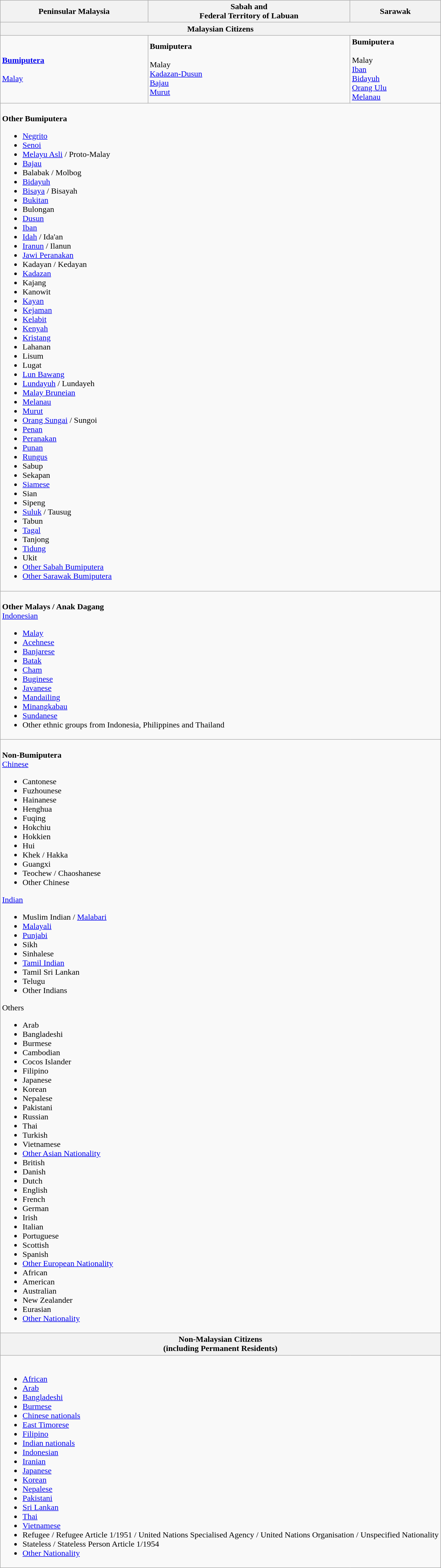<table class=wikitable>
<tr>
<th>Peninsular Malaysia</th>
<th>Sabah and<br>Federal Territory of Labuan</th>
<th>Sarawak</th>
</tr>
<tr>
<th colspan=3>Malaysian Citizens</th>
</tr>
<tr>
<td><strong><a href='#'>Bumiputera</a></strong><br><br><a href='#'>Malay</a></td>
<td><strong>Bumiputera</strong><br><br>Malay<br>
<a href='#'>Kadazan-Dusun</a><br>
<a href='#'>Bajau</a><br>
<a href='#'>Murut</a></td>
<td><strong>Bumiputera</strong><br><br>Malay<br>
<a href='#'>Iban</a><br>
<a href='#'>Bidayuh</a><br>
<a href='#'>Orang Ulu</a><br>
<a href='#'>Melanau</a></td>
</tr>
<tr>
<td colspan=3><br>
<strong>Other Bumiputera</strong><ul><li><a href='#'>Negrito</a></li><li><a href='#'>Senoi</a></li><li><a href='#'>Melayu Asli</a> / Proto-Malay</li><li><a href='#'>Bajau</a></li><li>Balabak / Molbog</li><li><a href='#'>Bidayuh</a></li><li><a href='#'>Bisaya</a> / Bisayah</li><li><a href='#'>Bukitan</a></li><li>Bulongan</li><li><a href='#'>Dusun</a></li><li><a href='#'>Iban</a></li><li><a href='#'>Idah</a> / Ida'an</li><li><a href='#'>Iranun</a> / Ilanun</li><li><a href='#'>Jawi Peranakan</a></li><li>Kadayan / Kedayan</li><li><a href='#'>Kadazan</a></li><li>Kajang</li><li>Kanowit</li><li><a href='#'>Kayan</a></li><li><a href='#'>Kejaman</a></li><li><a href='#'>Kelabit</a></li><li><a href='#'>Kenyah</a></li><li><a href='#'>Kristang</a></li><li>Lahanan</li><li>Lisum</li><li>Lugat</li><li><a href='#'>Lun Bawang</a></li><li><a href='#'>Lundayuh</a> / Lundayeh</li><li><a href='#'>Malay Bruneian</a></li><li><a href='#'>Melanau</a></li><li><a href='#'>Murut</a></li><li><a href='#'>Orang Sungai</a> / Sungoi</li><li><a href='#'>Penan</a></li><li><a href='#'>Peranakan</a></li><li><a href='#'>Punan</a></li><li><a href='#'>Rungus</a></li><li>Sabup</li><li>Sekapan</li><li><a href='#'>Siamese</a></li><li>Sian</li><li>Sipeng</li><li><a href='#'>Suluk</a> / Tausug</li><li>Tabun</li><li><a href='#'>Tagal</a></li><li>Tanjong</li><li><a href='#'>Tidung</a></li><li>Ukit</li><li><a href='#'>Other Sabah Bumiputera</a></li><li><a href='#'>Other Sarawak Bumiputera</a></li></ul></td>
</tr>
<tr>
<td colspan=3><br>
<strong>Other Malays / Anak Dagang</strong><br>
<a href='#'>Indonesian</a><ul><li><a href='#'>Malay</a></li><li><a href='#'>Acehnese</a></li><li><a href='#'>Banjarese</a></li><li><a href='#'>Batak</a></li><li><a href='#'>Cham</a></li><li><a href='#'>Buginese</a></li><li><a href='#'>Javanese</a></li><li><a href='#'>Mandailing</a></li><li><a href='#'>Minangkabau</a></li><li><a href='#'>Sundanese</a></li><li>Other ethnic groups from Indonesia, Philippines and Thailand</li></ul></td>
</tr>
<tr>
<td colspan=3><br>
<strong>Non-Bumiputera</strong><br>
<a href='#'>Chinese</a><ul><li>Cantonese</li><li>Fuzhounese</li><li>Hainanese</li><li>Henghua</li><li>Fuqing</li><li>Hokchiu</li><li>Hokkien</li><li>Hui</li><li>Khek / Hakka</li><li>Guangxi</li><li>Teochew / Chaoshanese</li><li>Other Chinese</li></ul><a href='#'>Indian</a><ul><li>Muslim Indian / <a href='#'>Malabari</a></li><li><a href='#'>Malayali</a></li><li><a href='#'>Punjabi</a></li><li>Sikh</li><li>Sinhalese</li><li><a href='#'>Tamil Indian</a></li><li>Tamil Sri Lankan</li><li>Telugu</li><li>Other Indians</li></ul>Others<ul><li>Arab</li><li>Bangladeshi</li><li>Burmese</li><li>Cambodian</li><li>Cocos Islander</li><li>Filipino</li><li>Japanese</li><li>Korean</li><li>Nepalese</li><li>Pakistani</li><li>Russian</li><li>Thai</li><li>Turkish</li><li>Vietnamese</li><li><a href='#'>Other Asian Nationality</a></li><li>British</li><li>Danish</li><li>Dutch</li><li>English</li><li>French</li><li>German</li><li>Irish</li><li>Italian</li><li>Portuguese</li><li>Scottish</li><li>Spanish</li><li><a href='#'>Other European Nationality</a></li><li>African</li><li>American</li><li>Australian</li><li>New Zealander</li><li>Eurasian</li><li><a href='#'>Other Nationality</a></li></ul></td>
</tr>
<tr>
<th colspan=3>Non-Malaysian Citizens<br>(including Permanent Residents)</th>
</tr>
<tr>
<td colspan=3><br><ul><li><a href='#'>African</a></li><li><a href='#'>Arab</a></li><li><a href='#'>Bangladeshi</a></li><li><a href='#'>Burmese</a></li><li><a href='#'>Chinese nationals</a></li><li><a href='#'>East Timorese</a></li><li><a href='#'>Filipino</a></li><li><a href='#'>Indian nationals</a></li><li><a href='#'>Indonesian</a></li><li><a href='#'>Iranian</a></li><li><a href='#'>Japanese</a></li><li><a href='#'>Korean</a></li><li><a href='#'>Nepalese</a></li><li><a href='#'>Pakistani</a></li><li><a href='#'>Sri Lankan</a></li><li><a href='#'>Thai</a></li><li><a href='#'>Vietnamese</a></li><li>Refugee / Refugee Article 1/1951 / United Nations Specialised Agency / United Nations Organisation / Unspecified Nationality</li><li>Stateless / Stateless Person Article 1/1954</li><li><a href='#'>Other Nationality</a></li></ul></td>
</tr>
</table>
